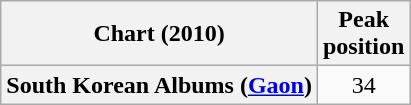<table class="wikitable plainrowheaders">
<tr>
<th>Chart (2010)</th>
<th>Peak<br>position</th>
</tr>
<tr>
<th scope="row">South Korean Albums (<a href='#'>Gaon</a>)</th>
<td style="text-align:center;">34</td>
</tr>
</table>
